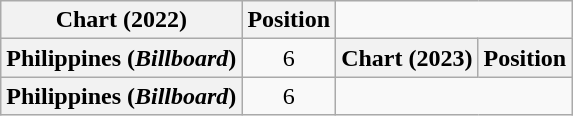<table class="wikitable plainrowheaders" style="text-align:center">
<tr>
<th scope="col">Chart (2022)</th>
<th scope="col">Position</th>
</tr>
<tr>
<th scope="row">Philippines (<em>Billboard</em>)</th>
<td>6</td>
<th scope="col">Chart (2023)</th>
<th scope="col">Position</th>
</tr>
<tr>
<th scope="row">Philippines (<em>Billboard</em>)</th>
<td>6</td>
</tr>
</table>
